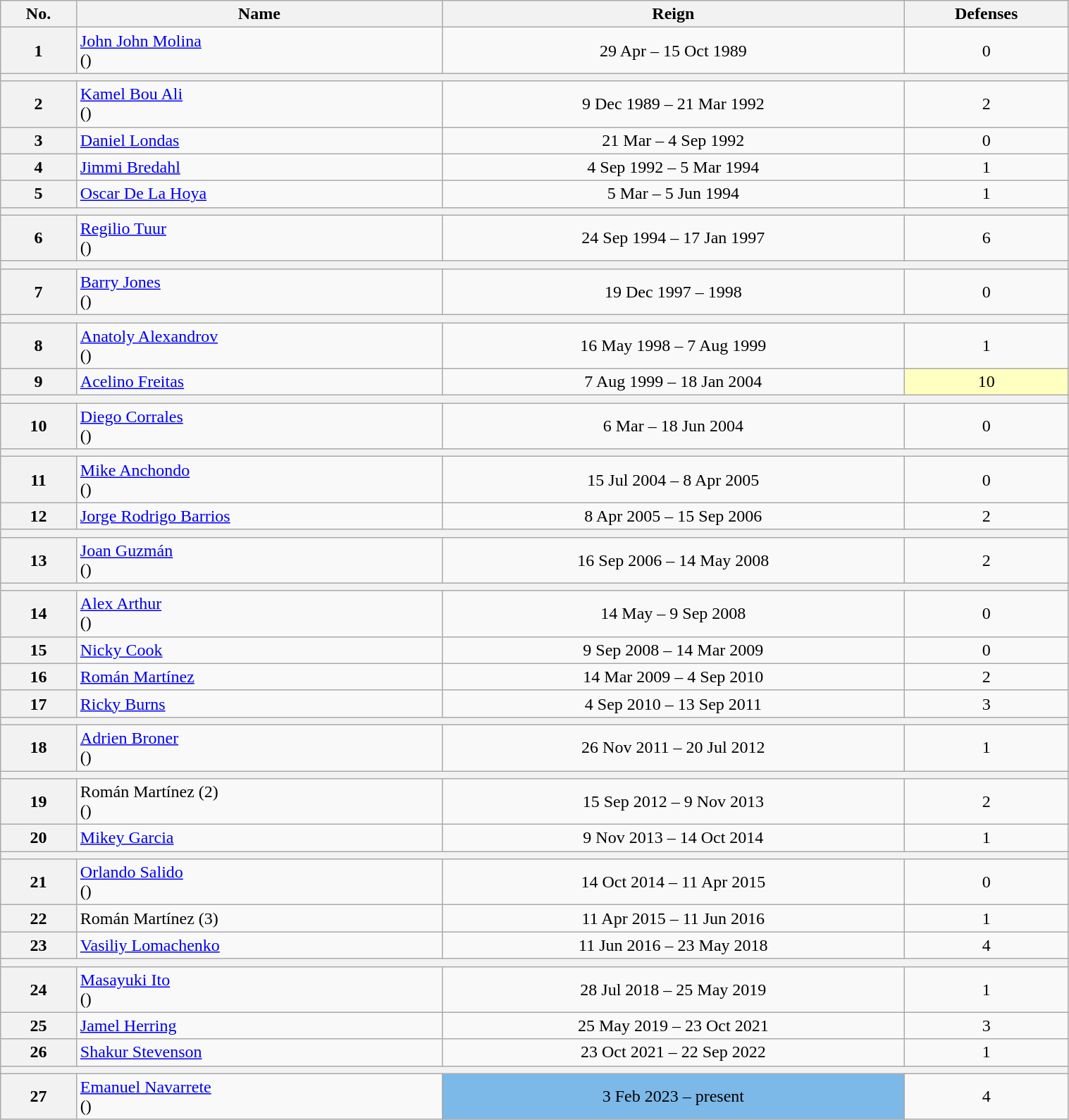<table class="wikitable sortable" style="width:80%;">
<tr>
<th>No.</th>
<th>Name</th>
<th>Reign</th>
<th>Defenses</th>
</tr>
<tr align=center>
<th>1</th>
<td align=left><a href='#'>John John Molina</a><br>()</td>
<td>29 Apr – 15 Oct 1989</td>
<td>0</td>
</tr>
<tr align=center>
<th colspan="4"></th>
</tr>
<tr align=center>
<th>2</th>
<td align=left><a href='#'>Kamel Bou Ali</a><br>()</td>
<td>9 Dec 1989 – 21 Mar 1992</td>
<td>2</td>
</tr>
<tr align=center>
<th>3</th>
<td align=left><a href='#'>Daniel Londas</a></td>
<td>21 Mar – 4 Sep 1992</td>
<td>0</td>
</tr>
<tr align=center>
<th>4</th>
<td align=left><a href='#'>Jimmi Bredahl</a></td>
<td>4 Sep 1992 – 5 Mar 1994</td>
<td>1</td>
</tr>
<tr align=center>
<th>5</th>
<td align=left><a href='#'>Oscar De La Hoya</a></td>
<td>5 Mar – 5 Jun 1994</td>
<td>1</td>
</tr>
<tr align=center>
<th colspan="4"></th>
</tr>
<tr align=center>
<th>6</th>
<td align=left><a href='#'>Regilio Tuur</a><br>()</td>
<td>24 Sep 1994 – 17 Jan 1997</td>
<td>6</td>
</tr>
<tr align=center>
<th colspan="4"></th>
</tr>
<tr align=center>
<th>7</th>
<td align=left><a href='#'>Barry Jones</a><br>()</td>
<td>19 Dec 1997 – 1998</td>
<td>0</td>
</tr>
<tr align=center>
<th colspan="4"></th>
</tr>
<tr align=center>
<th>8</th>
<td align=left><a href='#'>Anatoly Alexandrov</a><br>()</td>
<td>16 May 1998 – 7 Aug 1999</td>
<td>1</td>
</tr>
<tr align=center>
<th>9</th>
<td align=left><a href='#'>Acelino Freitas</a></td>
<td>7 Aug 1999 – 18 Jan 2004</td>
<td style="background:#ffffbf;">10</td>
</tr>
<tr align=center>
<th colspan="4"></th>
</tr>
<tr align=center>
<th>10</th>
<td align=left><a href='#'>Diego Corrales</a><br>()</td>
<td>6 Mar – 18 Jun 2004</td>
<td>0</td>
</tr>
<tr align=center>
<th colspan="4"></th>
</tr>
<tr align=center>
<th>11</th>
<td align=left><a href='#'>Mike Anchondo</a><br>()</td>
<td>15 Jul 2004 – 8 Apr 2005</td>
<td>0</td>
</tr>
<tr align=center>
<th>12</th>
<td align=left><a href='#'>Jorge Rodrigo Barrios</a></td>
<td>8 Apr 2005 – 15 Sep 2006</td>
<td>2</td>
</tr>
<tr align=center>
<th colspan="4"></th>
</tr>
<tr align=center>
<th>13</th>
<td align=left><a href='#'>Joan Guzmán</a><br>()</td>
<td>16 Sep 2006 – 14 May 2008</td>
<td>2</td>
</tr>
<tr align=center>
<th colspan="4"></th>
</tr>
<tr align=center>
<th>14</th>
<td align=left><a href='#'>Alex Arthur</a><br>()</td>
<td>14 May – 9 Sep 2008</td>
<td>0</td>
</tr>
<tr align=center>
<th>15</th>
<td align=left><a href='#'>Nicky Cook</a></td>
<td>9 Sep 2008 – 14 Mar 2009</td>
<td>0</td>
</tr>
<tr align=center>
<th>16</th>
<td align=left><a href='#'>Román Martínez</a></td>
<td>14 Mar 2009 – 4 Sep 2010</td>
<td>2</td>
</tr>
<tr align=center>
<th>17</th>
<td align=left><a href='#'>Ricky Burns</a></td>
<td>4 Sep 2010 – 13 Sep 2011</td>
<td>3</td>
</tr>
<tr align=center>
<th colspan="4"></th>
</tr>
<tr align=center>
<th>18</th>
<td align=left><a href='#'>Adrien Broner</a><br>()</td>
<td>26 Nov 2011 – 20 Jul 2012</td>
<td>1</td>
</tr>
<tr align=center>
<th colspan="4"></th>
</tr>
<tr align=center>
<th>19</th>
<td align=left>Román Martínez (2) <br>()</td>
<td>15 Sep 2012 – 9 Nov 2013</td>
<td>2</td>
</tr>
<tr align=center>
<th>20</th>
<td align=left><a href='#'>Mikey Garcia</a></td>
<td>9 Nov 2013 – 14 Oct 2014</td>
<td>1</td>
</tr>
<tr align=center>
<th colspan="4"></th>
</tr>
<tr align=center>
<th>21</th>
<td align=left><a href='#'>Orlando Salido</a><br>()</td>
<td>14 Oct 2014 – 11 Apr 2015</td>
<td>0</td>
</tr>
<tr align=center>
<th>22</th>
<td align=left>Román Martínez (3)</td>
<td>11 Apr 2015 – 11 Jun 2016</td>
<td>1</td>
</tr>
<tr align=center>
<th>23</th>
<td align=left><a href='#'>Vasiliy Lomachenko</a></td>
<td>11 Jun 2016 – 23 May 2018</td>
<td>4</td>
</tr>
<tr align=center>
<th colspan="4"></th>
</tr>
<tr align=center>
<th>24</th>
<td align=left><a href='#'>Masayuki Ito</a><br>()</td>
<td>28 Jul 2018 – 25 May 2019</td>
<td>1</td>
</tr>
<tr align=center>
<th>25</th>
<td align=left><a href='#'>Jamel Herring</a></td>
<td>25 May 2019 – 23 Oct 2021</td>
<td>3</td>
</tr>
<tr align=center>
<th>26</th>
<td align=left><a href='#'>Shakur Stevenson</a></td>
<td>23 Oct 2021 – 22 Sep 2022</td>
<td>1</td>
</tr>
<tr align=center>
<th colspan="4"></th>
</tr>
<tr align=center>
<th>27</th>
<td align=left><a href='#'>Emanuel Navarrete</a><br>()</td>
<td style="background:#7CB9E8;">3 Feb 2023 – present</td>
<td>4</td>
</tr>
</table>
